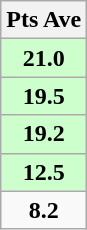<table class="wikitable" style="text-align: center;">
<tr>
<th>Pts Ave</th>
</tr>
<tr>
<td style="background:#ccffcc;"><strong>21.0</strong></td>
</tr>
<tr>
<td style="background:#ccffcc;"><strong>19.5</strong></td>
</tr>
<tr>
<td style="background:#ccffcc;"><strong>19.2</strong></td>
</tr>
<tr>
<td style="background:#ccffcc;"><strong>12.5</strong></td>
</tr>
<tr>
<td><strong>8.2</strong></td>
</tr>
</table>
